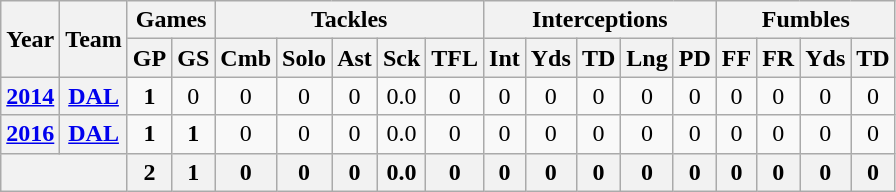<table class="wikitable" style="text-align:center">
<tr>
<th rowspan="2">Year</th>
<th rowspan="2">Team</th>
<th colspan="2">Games</th>
<th colspan="5">Tackles</th>
<th colspan="5">Interceptions</th>
<th colspan="4">Fumbles</th>
</tr>
<tr>
<th>GP</th>
<th>GS</th>
<th>Cmb</th>
<th>Solo</th>
<th>Ast</th>
<th>Sck</th>
<th>TFL</th>
<th>Int</th>
<th>Yds</th>
<th>TD</th>
<th>Lng</th>
<th>PD</th>
<th>FF</th>
<th>FR</th>
<th>Yds</th>
<th>TD</th>
</tr>
<tr>
<th><a href='#'>2014</a></th>
<th><a href='#'>DAL</a></th>
<td><strong>1</strong></td>
<td>0</td>
<td>0</td>
<td>0</td>
<td>0</td>
<td>0.0</td>
<td>0</td>
<td>0</td>
<td>0</td>
<td>0</td>
<td>0</td>
<td>0</td>
<td>0</td>
<td>0</td>
<td>0</td>
<td>0</td>
</tr>
<tr>
<th><a href='#'>2016</a></th>
<th><a href='#'>DAL</a></th>
<td><strong>1</strong></td>
<td><strong>1</strong></td>
<td>0</td>
<td>0</td>
<td>0</td>
<td>0.0</td>
<td>0</td>
<td>0</td>
<td>0</td>
<td>0</td>
<td>0</td>
<td>0</td>
<td>0</td>
<td>0</td>
<td>0</td>
<td>0</td>
</tr>
<tr>
<th colspan="2"></th>
<th>2</th>
<th>1</th>
<th>0</th>
<th>0</th>
<th>0</th>
<th>0.0</th>
<th>0</th>
<th>0</th>
<th>0</th>
<th>0</th>
<th>0</th>
<th>0</th>
<th>0</th>
<th>0</th>
<th>0</th>
<th>0</th>
</tr>
</table>
